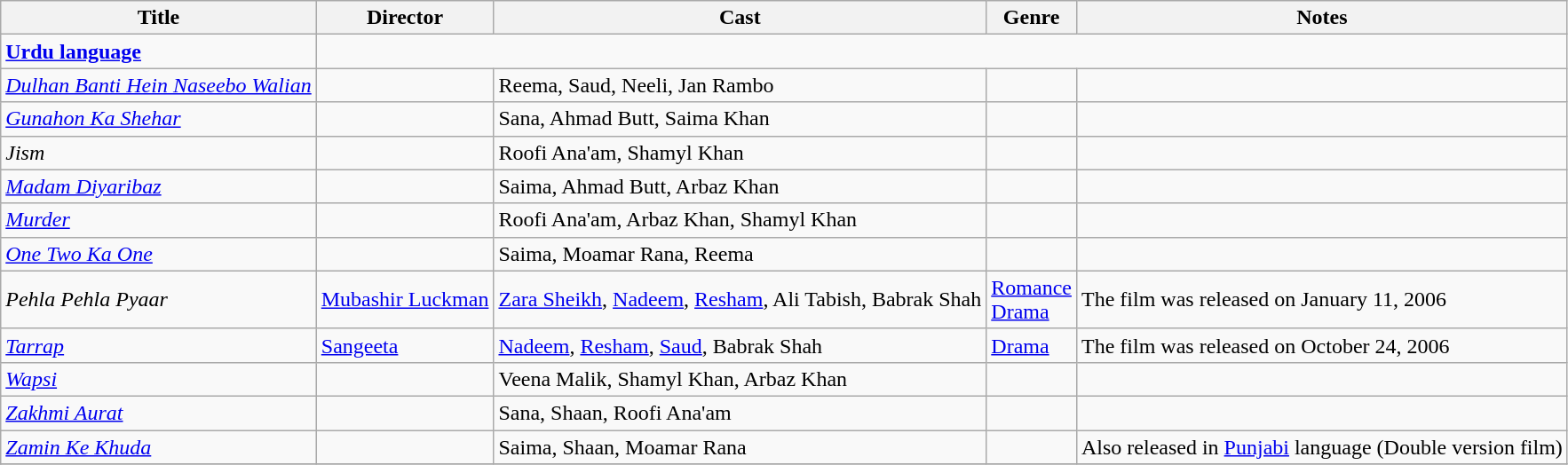<table class="wikitable">
<tr>
<th>Title</th>
<th>Director</th>
<th>Cast</th>
<th>Genre</th>
<th>Notes</th>
</tr>
<tr>
<td><strong><a href='#'>Urdu language</a></strong></td>
</tr>
<tr>
<td><em><a href='#'>Dulhan Banti Hein Naseebo Walian</a></em></td>
<td></td>
<td>Reema, Saud, Neeli, Jan Rambo</td>
<td></td>
<td></td>
</tr>
<tr>
<td><em><a href='#'>Gunahon Ka Shehar</a></em></td>
<td></td>
<td>Sana, Ahmad Butt, Saima Khan</td>
<td></td>
<td></td>
</tr>
<tr>
<td><em>Jism</em></td>
<td></td>
<td>Roofi Ana'am, Shamyl Khan</td>
<td></td>
<td></td>
</tr>
<tr>
<td><em><a href='#'>Madam Diyaribaz</a></em></td>
<td></td>
<td>Saima, Ahmad Butt, Arbaz Khan</td>
<td></td>
<td></td>
</tr>
<tr>
<td><em><a href='#'>Murder</a></em></td>
<td></td>
<td>Roofi Ana'am, Arbaz Khan, Shamyl Khan</td>
<td></td>
<td></td>
</tr>
<tr>
<td><em><a href='#'>One Two Ka One</a></em></td>
<td></td>
<td>Saima, Moamar Rana, Reema</td>
<td></td>
<td></td>
</tr>
<tr>
<td><em>Pehla Pehla Pyaar</em></td>
<td><a href='#'>Mubashir Luckman</a></td>
<td><a href='#'>Zara Sheikh</a>, <a href='#'>Nadeem</a>, <a href='#'>Resham</a>, Ali Tabish, Babrak Shah</td>
<td><a href='#'>Romance</a><br> <a href='#'>Drama</a></td>
<td>The film was released on January 11, 2006</td>
</tr>
<tr>
<td><em><a href='#'>Tarrap</a></em></td>
<td><a href='#'>Sangeeta</a></td>
<td><a href='#'>Nadeem</a>, <a href='#'>Resham</a>, <a href='#'>Saud</a>, Babrak Shah</td>
<td><a href='#'>Drama</a></td>
<td>The film was released on October 24, 2006</td>
</tr>
<tr>
<td><em><a href='#'>Wapsi</a></em></td>
<td></td>
<td>Veena Malik, Shamyl Khan, Arbaz Khan</td>
<td></td>
<td></td>
</tr>
<tr>
<td><em><a href='#'>Zakhmi Aurat</a></em></td>
<td></td>
<td>Sana, Shaan, Roofi Ana'am</td>
<td></td>
<td></td>
</tr>
<tr>
<td><em><a href='#'>Zamin Ke Khuda</a></em></td>
<td></td>
<td>Saima, Shaan, Moamar Rana</td>
<td></td>
<td>Also released in <a href='#'>Punjabi</a> language (Double version film)</td>
</tr>
<tr>
</tr>
</table>
